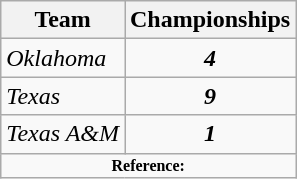<table class="wikitable sortable">
<tr>
<th scope="col">Team</th>
<th scope="col">Championships</th>
</tr>
<tr>
<td><em>Oklahoma</em></td>
<td style="text-align: center;"><strong><em>4</em></strong></td>
</tr>
<tr>
<td><em>Texas</em></td>
<td style="text-align: center;"><strong><em>9</em></strong></td>
</tr>
<tr>
<td><em>Texas A&M</em></td>
<td style="text-align: center;"><strong><em>1</em></strong></td>
</tr>
<tr>
<td colspan="4"  style="font-size:8pt; text-align:center;"><strong>Reference:</strong></td>
</tr>
</table>
